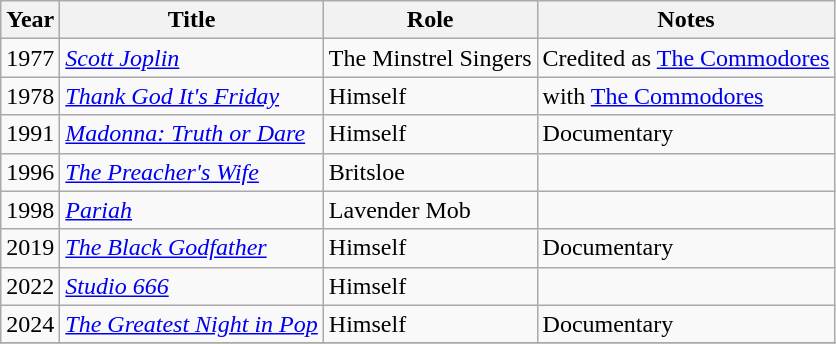<table class="wikitable sortable">
<tr>
<th>Year</th>
<th>Title</th>
<th>Role</th>
<th class="unsortable">Notes</th>
</tr>
<tr>
<td>1977</td>
<td><em><a href='#'>Scott Joplin</a></em></td>
<td>The Minstrel Singers</td>
<td>Credited as <a href='#'>The Commodores</a></td>
</tr>
<tr>
<td>1978</td>
<td><em><a href='#'>Thank God It's Friday</a></em></td>
<td>Himself</td>
<td>with <a href='#'>The Commodores</a></td>
</tr>
<tr>
<td>1991</td>
<td><em><a href='#'>Madonna: Truth or Dare</a></em></td>
<td>Himself</td>
<td>Documentary</td>
</tr>
<tr>
<td>1996</td>
<td><em><a href='#'>The Preacher's Wife</a></em></td>
<td>Britsloe</td>
<td></td>
</tr>
<tr>
<td>1998</td>
<td><em><a href='#'>Pariah</a></em></td>
<td>Lavender Mob</td>
<td></td>
</tr>
<tr>
<td>2019</td>
<td><em><a href='#'>The Black Godfather</a></em></td>
<td>Himself</td>
<td>Documentary</td>
</tr>
<tr>
<td>2022</td>
<td><em><a href='#'>Studio 666</a></em></td>
<td>Himself</td>
<td></td>
</tr>
<tr>
<td>2024</td>
<td><em><a href='#'>The Greatest Night in Pop</a></em></td>
<td>Himself</td>
<td>Documentary</td>
</tr>
<tr>
</tr>
</table>
